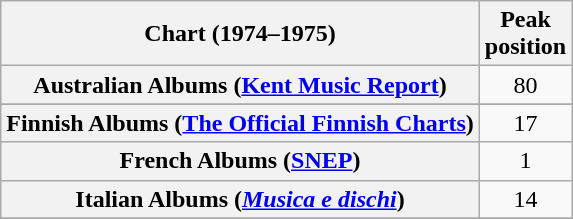<table class="wikitable sortable plainrowheaders">
<tr>
<th>Chart (1974–1975)</th>
<th>Peak<br>position</th>
</tr>
<tr>
<th scope="row">Australian Albums (<a href='#'>Kent Music Report</a>)</th>
<td align="center">80</td>
</tr>
<tr>
</tr>
<tr>
<th scope="row">Finnish Albums (<a href='#'>The Official Finnish Charts</a>)</th>
<td align="center">17</td>
</tr>
<tr>
<th scope="row">French Albums (<a href='#'>SNEP</a>)</th>
<td align="center">1</td>
</tr>
<tr>
<th scope="row">Italian Albums (<em><a href='#'>Musica e dischi</a></em>)</th>
<td style="text-align:center;">14</td>
</tr>
<tr>
</tr>
<tr>
</tr>
<tr>
</tr>
</table>
